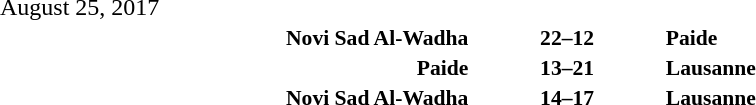<table style="width:100%;" cellspacing="1">
<tr>
<th width=25%></th>
<th width=2%></th>
<th width=6%></th>
<th width=2%></th>
<th width=25%></th>
</tr>
<tr>
<td>August 25, 2017</td>
</tr>
<tr style=font-size:90%>
<td align=right><strong>Novi Sad Al-Wadha </strong></td>
<td></td>
<td align=center><strong>22–12</strong></td>
<td></td>
<td><strong> Paide</strong></td>
<td></td>
</tr>
<tr style=font-size:90%>
<td align=right><strong>Paide </strong></td>
<td></td>
<td align=center><strong>13–21</strong></td>
<td></td>
<td><strong> Lausanne</strong></td>
<td></td>
</tr>
<tr style=font-size:90%>
<td align=right><strong>Novi Sad Al-Wadha </strong></td>
<td></td>
<td align=center><strong>14–17</strong></td>
<td></td>
<td><strong> Lausanne</strong></td>
<td></td>
</tr>
</table>
